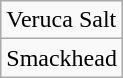<table class="wikitable">
<tr>
<td>Veruca Salt</td>
</tr>
<tr>
<td>Smackhead</td>
</tr>
</table>
